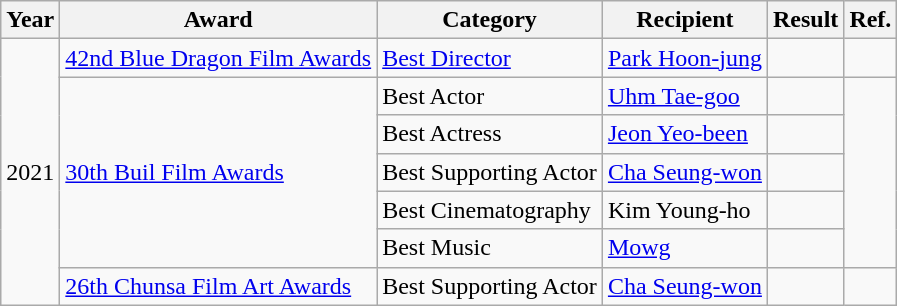<table class="wikitable">
<tr>
<th>Year</th>
<th>Award</th>
<th>Category</th>
<th>Recipient</th>
<th>Result</th>
<th>Ref.</th>
</tr>
<tr>
<td rowspan="7">2021</td>
<td><a href='#'>42nd Blue Dragon Film Awards</a></td>
<td><a href='#'>Best Director</a></td>
<td style="text-align:center;"><a href='#'>Park Hoon-jung</a></td>
<td></td>
<td></td>
</tr>
<tr>
<td rowspan="5"><a href='#'>30th Buil Film Awards</a></td>
<td>Best Actor</td>
<td><a href='#'>Uhm Tae-goo</a></td>
<td></td>
<td rowspan="5"></td>
</tr>
<tr>
<td>Best Actress</td>
<td><a href='#'>Jeon Yeo-been</a></td>
<td></td>
</tr>
<tr>
<td>Best Supporting Actor</td>
<td><a href='#'>Cha Seung-won</a></td>
<td></td>
</tr>
<tr>
<td>Best Cinematography</td>
<td>Kim Young-ho</td>
<td></td>
</tr>
<tr>
<td>Best Music</td>
<td><a href='#'>Mowg</a></td>
<td></td>
</tr>
<tr>
<td><a href='#'>26th Chunsa Film Art Awards</a></td>
<td>Best Supporting Actor</td>
<td><a href='#'>Cha Seung-won</a></td>
<td></td>
<td rowspan="1" align="center"></td>
</tr>
</table>
